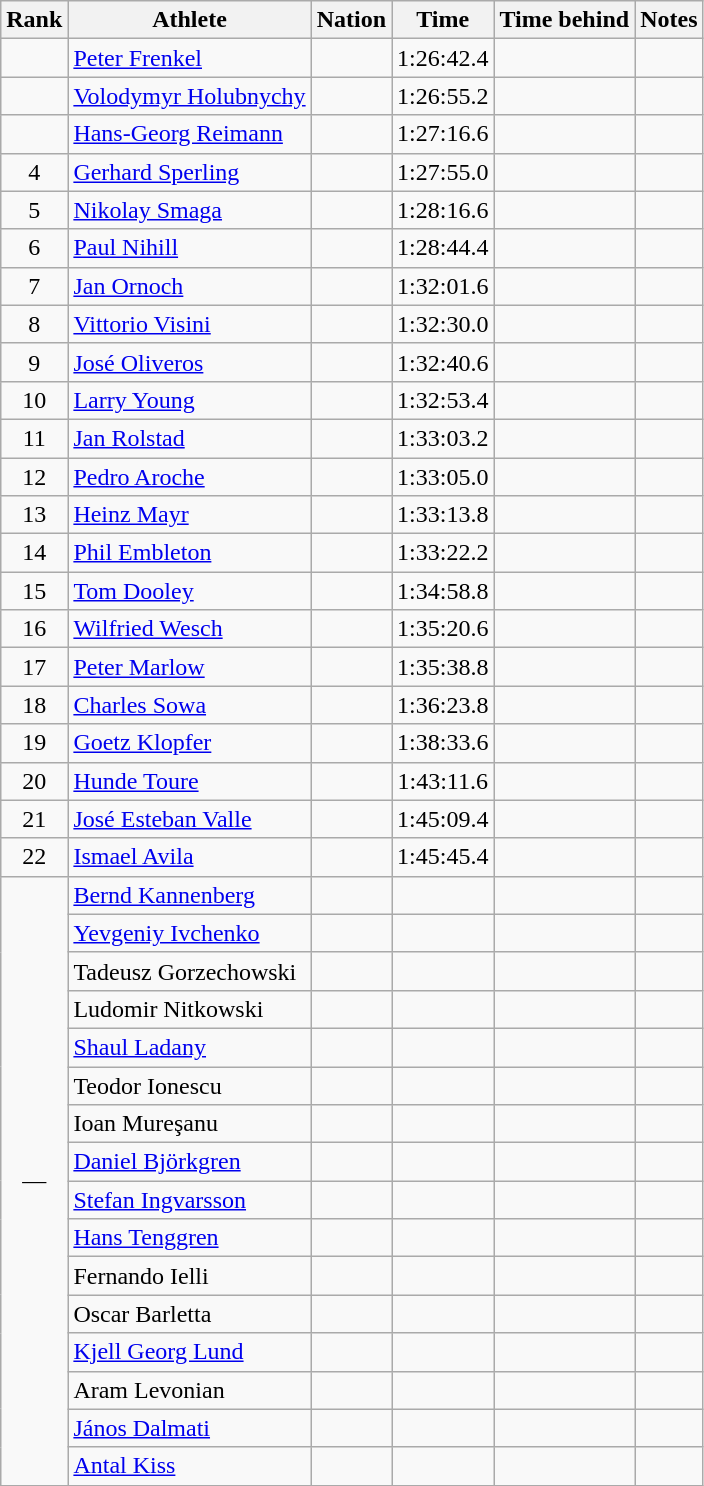<table class="wikitable sortable" style="text-align:center">
<tr>
<th>Rank</th>
<th>Athlete</th>
<th>Nation</th>
<th>Time</th>
<th>Time behind</th>
<th>Notes</th>
</tr>
<tr>
<td></td>
<td align=left><a href='#'>Peter Frenkel</a></td>
<td align=left></td>
<td>1:26:42.4</td>
<td></td>
<td></td>
</tr>
<tr>
<td></td>
<td align=left><a href='#'>Volodymyr Holubnychy</a></td>
<td align=left></td>
<td>1:26:55.2</td>
<td></td>
<td></td>
</tr>
<tr>
<td></td>
<td align=left><a href='#'>Hans-Georg Reimann</a></td>
<td align=left></td>
<td>1:27:16.6</td>
<td></td>
<td></td>
</tr>
<tr>
<td>4</td>
<td align=left><a href='#'>Gerhard Sperling</a></td>
<td align=left></td>
<td>1:27:55.0</td>
<td></td>
<td></td>
</tr>
<tr>
<td>5</td>
<td align=left><a href='#'>Nikolay Smaga</a></td>
<td align=left></td>
<td>1:28:16.6</td>
<td></td>
<td></td>
</tr>
<tr>
<td>6</td>
<td align=left><a href='#'>Paul Nihill</a></td>
<td align=left></td>
<td>1:28:44.4</td>
<td></td>
<td></td>
</tr>
<tr>
<td>7</td>
<td align=left><a href='#'>Jan Ornoch</a></td>
<td align=left></td>
<td>1:32:01.6</td>
<td></td>
<td></td>
</tr>
<tr>
<td>8</td>
<td align=left><a href='#'>Vittorio Visini</a></td>
<td align=left></td>
<td>1:32:30.0</td>
<td></td>
<td></td>
</tr>
<tr>
<td>9</td>
<td align=left><a href='#'>José Oliveros</a></td>
<td align=left></td>
<td>1:32:40.6</td>
<td></td>
<td></td>
</tr>
<tr>
<td>10</td>
<td align=left><a href='#'>Larry Young</a></td>
<td align=left></td>
<td>1:32:53.4</td>
<td></td>
<td></td>
</tr>
<tr>
<td>11</td>
<td align=left><a href='#'>Jan Rolstad</a></td>
<td align=left></td>
<td>1:33:03.2</td>
<td></td>
<td></td>
</tr>
<tr>
<td>12</td>
<td align=left><a href='#'>Pedro Aroche</a></td>
<td align=left></td>
<td>1:33:05.0</td>
<td></td>
<td></td>
</tr>
<tr>
<td>13</td>
<td align=left><a href='#'>Heinz Mayr</a></td>
<td align=left></td>
<td>1:33:13.8</td>
<td></td>
<td></td>
</tr>
<tr>
<td>14</td>
<td align=left><a href='#'>Phil Embleton</a></td>
<td align=left></td>
<td>1:33:22.2</td>
<td></td>
<td></td>
</tr>
<tr>
<td>15</td>
<td align=left><a href='#'>Tom Dooley</a></td>
<td align=left></td>
<td>1:34:58.8</td>
<td></td>
<td></td>
</tr>
<tr>
<td>16</td>
<td align=left><a href='#'>Wilfried Wesch</a></td>
<td align=left></td>
<td>1:35:20.6</td>
<td></td>
<td></td>
</tr>
<tr>
<td>17</td>
<td align=left><a href='#'>Peter Marlow</a></td>
<td align=left></td>
<td>1:35:38.8</td>
<td></td>
<td></td>
</tr>
<tr>
<td>18</td>
<td align=left><a href='#'>Charles Sowa</a></td>
<td align=left></td>
<td>1:36:23.8</td>
<td></td>
<td></td>
</tr>
<tr>
<td>19</td>
<td align=left><a href='#'>Goetz Klopfer</a></td>
<td align=left></td>
<td>1:38:33.6</td>
<td></td>
<td></td>
</tr>
<tr>
<td>20</td>
<td align=left><a href='#'>Hunde Toure</a></td>
<td align=left></td>
<td>1:43:11.6</td>
<td></td>
<td></td>
</tr>
<tr>
<td>21</td>
<td align=left><a href='#'>José Esteban Valle</a></td>
<td align=left></td>
<td>1:45:09.4</td>
<td></td>
<td></td>
</tr>
<tr>
<td>22</td>
<td align=left><a href='#'>Ismael Avila</a></td>
<td align=left></td>
<td>1:45:45.4</td>
<td></td>
<td></td>
</tr>
<tr>
<td rowspan="16">—</td>
<td align="left"><a href='#'>Bernd Kannenberg</a></td>
<td align=left></td>
<td></td>
<td></td>
<td></td>
</tr>
<tr>
<td align="left"><a href='#'>Yevgeniy Ivchenko</a></td>
<td align=left></td>
<td></td>
<td></td>
<td></td>
</tr>
<tr>
<td align="left">Tadeusz Gorzechowski</td>
<td align=left></td>
<td></td>
<td></td>
<td></td>
</tr>
<tr>
<td align="left">Ludomir Nitkowski</td>
<td align=left></td>
<td></td>
<td></td>
<td></td>
</tr>
<tr>
<td align="left"><a href='#'>Shaul Ladany</a></td>
<td align=left></td>
<td></td>
<td></td>
<td></td>
</tr>
<tr>
<td align="left">Teodor Ionescu</td>
<td align=left></td>
<td></td>
<td></td>
<td></td>
</tr>
<tr>
<td align="left">Ioan Mureşanu</td>
<td align=left></td>
<td></td>
<td></td>
<td></td>
</tr>
<tr>
<td align="left"><a href='#'>Daniel Björkgren</a></td>
<td align=left></td>
<td></td>
<td></td>
<td></td>
</tr>
<tr>
<td align="left"><a href='#'>Stefan Ingvarsson</a></td>
<td align=left></td>
<td></td>
<td></td>
<td></td>
</tr>
<tr>
<td align="left"><a href='#'>Hans Tenggren</a></td>
<td align=left></td>
<td></td>
<td></td>
<td></td>
</tr>
<tr>
<td align="left">Fernando Ielli</td>
<td align=left></td>
<td></td>
<td></td>
<td></td>
</tr>
<tr>
<td align="left">Oscar Barletta</td>
<td align=left></td>
<td></td>
<td></td>
<td></td>
</tr>
<tr>
<td align="left"><a href='#'>Kjell Georg Lund</a></td>
<td align=left></td>
<td></td>
<td></td>
</tr>
<tr>
<td align="left">Aram Levonian</td>
<td align=left></td>
<td></td>
<td></td>
<td></td>
</tr>
<tr>
<td align="left"><a href='#'>János Dalmati</a></td>
<td align=left></td>
<td></td>
<td></td>
<td></td>
</tr>
<tr>
<td align="left"><a href='#'>Antal Kiss</a></td>
<td align=left></td>
<td></td>
<td></td>
<td></td>
</tr>
</table>
